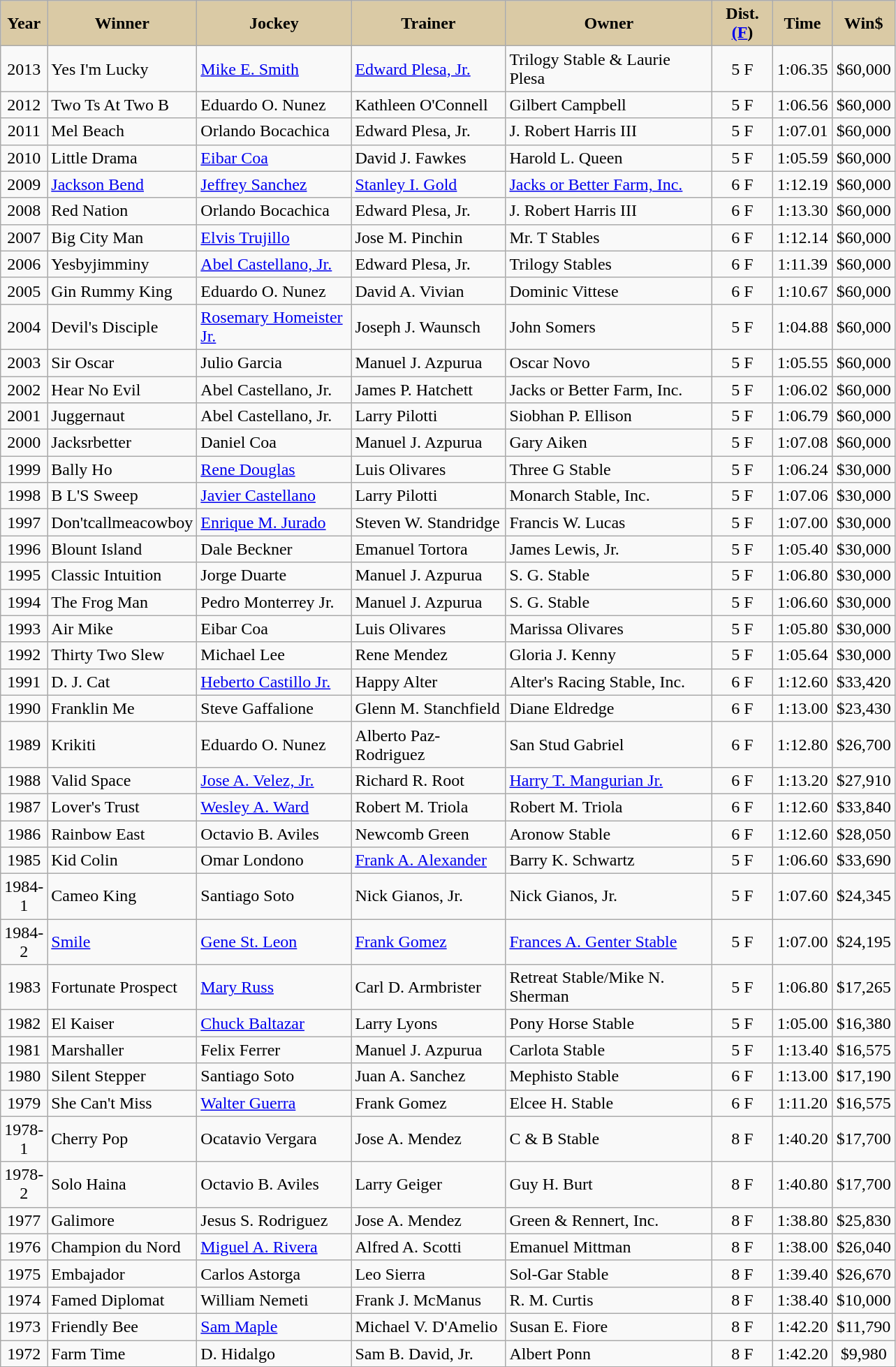<table class="wikitable sortable">
<tr>
<th style="background-color:#DACAA5; width:35px">Year<br></th>
<th style="background-color:#DACAA5; width:120px">Winner<br></th>
<th style="background-color:#DACAA5; width:140px">Jockey<br></th>
<th style="background-color:#DACAA5; width:140px">Trainer<br></th>
<th style="background-color:#DACAA5; width:190px">Owner<br></th>
<th style="background-color:#DACAA5; width:50px">Dist.<br><a href='#'>(F</a>) <br></th>
<th style="background-color:#DACAA5; width:50px">Time <br></th>
<th style="background-color:#DACAA5; width:45px">Win$ <br></th>
</tr>
<tr>
<td align=center>2013</td>
<td>Yes I'm Lucky</td>
<td><a href='#'>Mike E. Smith</a></td>
<td><a href='#'>Edward Plesa, Jr.</a></td>
<td>Trilogy Stable & Laurie Plesa</td>
<td align=center>5<span> F</span></td>
<td align=center>1:06.35</td>
<td align=center>$60,000</td>
</tr>
<tr>
<td align=center>2012</td>
<td>Two Ts At Two B</td>
<td>Eduardo O. Nunez</td>
<td>Kathleen O'Connell</td>
<td>Gilbert Campbell</td>
<td align=center>5<span> F</span></td>
<td align=center>1:06.56</td>
<td align=center>$60,000</td>
</tr>
<tr>
<td align=center>2011</td>
<td>Mel Beach</td>
<td>Orlando Bocachica</td>
<td>Edward Plesa, Jr.</td>
<td>J. Robert Harris III</td>
<td align=center>5<span> F</span></td>
<td align=center>1:07.01</td>
<td align=center>$60,000</td>
</tr>
<tr>
<td align=center>2010</td>
<td>Little Drama</td>
<td><a href='#'>Eibar Coa</a></td>
<td>David J. Fawkes</td>
<td>Harold L. Queen</td>
<td align=center>5<span> F</span></td>
<td align=center>1:05.59</td>
<td align=center>$60,000</td>
</tr>
<tr>
<td align=center>2009</td>
<td><a href='#'>Jackson Bend</a></td>
<td><a href='#'>Jeffrey Sanchez</a></td>
<td><a href='#'>Stanley I. Gold</a></td>
<td><a href='#'>Jacks or Better Farm, Inc.</a></td>
<td align=center>6 F</td>
<td align=center>1:12.19</td>
<td align=center>$60,000</td>
</tr>
<tr>
<td align=center>2008</td>
<td>Red Nation</td>
<td>Orlando Bocachica</td>
<td>Edward Plesa, Jr.</td>
<td>J. Robert Harris III</td>
<td align=center>6 F</td>
<td align=center>1:13.30</td>
<td align=center>$60,000</td>
</tr>
<tr>
<td align=center>2007</td>
<td>Big City Man</td>
<td><a href='#'>Elvis Trujillo</a></td>
<td>Jose M. Pinchin</td>
<td>Mr. T Stables</td>
<td align=center>6 F</td>
<td align=center>1:12.14</td>
<td align=center>$60,000</td>
</tr>
<tr>
<td align=center>2006</td>
<td>Yesbyjimminy</td>
<td><a href='#'>Abel Castellano, Jr.</a></td>
<td>Edward Plesa, Jr.</td>
<td>Trilogy Stables</td>
<td align=center>6 F</td>
<td align=center>1:11.39</td>
<td align=center>$60,000</td>
</tr>
<tr>
<td align=center>2005</td>
<td>Gin Rummy King</td>
<td>Eduardo O. Nunez</td>
<td>David A. Vivian</td>
<td>Dominic Vittese</td>
<td align=center>6 F</td>
<td align=center>1:10.67</td>
<td align=center>$60,000</td>
</tr>
<tr>
<td align=center>2004</td>
<td>Devil's Disciple</td>
<td><a href='#'>Rosemary Homeister Jr.</a></td>
<td>Joseph J. Waunsch</td>
<td>John Somers</td>
<td align=center>5<span> F</span></td>
<td align=center>1:04.88</td>
<td align=center>$60,000</td>
</tr>
<tr>
<td align=center>2003</td>
<td>Sir Oscar</td>
<td>Julio Garcia</td>
<td>Manuel J. Azpurua</td>
<td>Oscar Novo</td>
<td align=center>5<span> F</span></td>
<td align=center>1:05.55</td>
<td align=center>$60,000</td>
</tr>
<tr>
<td align=center>2002</td>
<td>Hear No Evil</td>
<td>Abel Castellano, Jr.</td>
<td>James P. Hatchett</td>
<td>Jacks or Better Farm, Inc.</td>
<td align=center>5<span> F</span></td>
<td align=center>1:06.02</td>
<td align=center>$60,000</td>
</tr>
<tr>
<td align=center>2001</td>
<td>Juggernaut</td>
<td>Abel Castellano, Jr.</td>
<td>Larry Pilotti</td>
<td>Siobhan P. Ellison</td>
<td align=center>5<span> F</span></td>
<td align=center>1:06.79</td>
<td align=center>$60,000</td>
</tr>
<tr>
<td align=center>2000</td>
<td>Jacksrbetter</td>
<td>Daniel Coa</td>
<td>Manuel J. Azpurua</td>
<td>Gary Aiken</td>
<td align=center>5<span> F</span></td>
<td align=center>1:07.08</td>
<td align=center>$60,000</td>
</tr>
<tr>
<td align=center>1999</td>
<td>Bally Ho</td>
<td><a href='#'>Rene Douglas</a></td>
<td>Luis Olivares</td>
<td>Three G Stable</td>
<td align=center>5<span> F</span></td>
<td align=center>1:06.24</td>
<td align=center>$30,000</td>
</tr>
<tr>
<td align=center>1998</td>
<td>B L'S Sweep</td>
<td><a href='#'>Javier Castellano</a></td>
<td>Larry Pilotti</td>
<td>Monarch Stable, Inc.</td>
<td align=center>5<span> F</span></td>
<td align=center>1:07.06</td>
<td align=center>$30,000</td>
</tr>
<tr>
<td align=center>1997</td>
<td>Don'tcallmeacowboy</td>
<td><a href='#'>Enrique M. Jurado</a></td>
<td>Steven W. Standridge</td>
<td>Francis W. Lucas</td>
<td align=center>5<span> F</span></td>
<td align=center>1:07.00</td>
<td align=center>$30,000</td>
</tr>
<tr>
<td align=center>1996</td>
<td>Blount Island</td>
<td>Dale Beckner</td>
<td>Emanuel Tortora</td>
<td>James Lewis, Jr.</td>
<td align=center>5<span> F</span></td>
<td align=center>1:05.40</td>
<td align=center>$30,000</td>
</tr>
<tr>
<td align=center>1995</td>
<td>Classic Intuition</td>
<td>Jorge Duarte</td>
<td>Manuel J. Azpurua</td>
<td>S. G. Stable</td>
<td align=center>5<span> F</span></td>
<td align=center>1:06.80</td>
<td align=center>$30,000</td>
</tr>
<tr>
<td align=center>1994</td>
<td>The Frog Man</td>
<td>Pedro Monterrey Jr.</td>
<td>Manuel J. Azpurua</td>
<td>S. G. Stable</td>
<td align=center>5<span> F</span></td>
<td align=center>1:06.60</td>
<td align=center>$30,000</td>
</tr>
<tr>
<td align=center>1993</td>
<td>Air Mike</td>
<td>Eibar Coa</td>
<td>Luis Olivares</td>
<td>Marissa Olivares</td>
<td align=center>5<span> F</span></td>
<td align=center>1:05.80</td>
<td align=center>$30,000</td>
</tr>
<tr>
<td align=center>1992</td>
<td>Thirty Two Slew</td>
<td>Michael Lee</td>
<td>Rene Mendez</td>
<td>Gloria J. Kenny</td>
<td align=center>5<span> F</span></td>
<td align=center>1:05.64</td>
<td align=center>$30,000</td>
</tr>
<tr>
<td align=center>1991</td>
<td>D. J. Cat</td>
<td><a href='#'>Heberto Castillo Jr.</a></td>
<td>Happy Alter</td>
<td>Alter's Racing Stable, Inc.</td>
<td align=center>6 F</td>
<td align=center>1:12.60</td>
<td align=center>$33,420</td>
</tr>
<tr>
<td align=center>1990</td>
<td>Franklin Me</td>
<td>Steve  Gaffalione</td>
<td>Glenn M. Stanchfield</td>
<td>Diane Eldredge</td>
<td align=center>6 F</td>
<td align=center>1:13.00</td>
<td align=center>$23,430</td>
</tr>
<tr>
<td align=center>1989</td>
<td>Krikiti</td>
<td>Eduardo O. Nunez</td>
<td>Alberto Paz-Rodriguez</td>
<td>San Stud Gabriel</td>
<td align=center>6 F</td>
<td align=center>1:12.80</td>
<td align=center>$26,700</td>
</tr>
<tr>
<td align=center>1988</td>
<td>Valid Space</td>
<td><a href='#'>Jose A. Velez, Jr.</a></td>
<td>Richard R. Root</td>
<td><a href='#'>Harry T. Mangurian Jr.</a></td>
<td align=center>6 F</td>
<td align=center>1:13.20</td>
<td align=center>$27,910</td>
</tr>
<tr>
<td align=center>1987</td>
<td>Lover's Trust</td>
<td><a href='#'>Wesley A. Ward</a></td>
<td>Robert M. Triola</td>
<td>Robert M. Triola</td>
<td align=center>6 F</td>
<td align=center>1:12.60</td>
<td align=center>$33,840</td>
</tr>
<tr>
<td align=center>1986</td>
<td>Rainbow East</td>
<td>Octavio B. Aviles</td>
<td>Newcomb Green</td>
<td>Aronow Stable</td>
<td align=center>6 F</td>
<td align=center>1:12.60</td>
<td align=center>$28,050</td>
</tr>
<tr>
<td align=center>1985</td>
<td>Kid Colin</td>
<td>Omar Londono</td>
<td><a href='#'>Frank A. Alexander</a></td>
<td>Barry K. Schwartz</td>
<td align=center>5<span> F</span></td>
<td align=center>1:06.60</td>
<td align=center>$33,690</td>
</tr>
<tr>
<td align=center>1984-1</td>
<td>Cameo King</td>
<td>Santiago Soto</td>
<td>Nick Gianos, Jr.</td>
<td>Nick Gianos, Jr.</td>
<td align=center>5<span> F</span></td>
<td align=center>1:07.60</td>
<td align=center>$24,345</td>
</tr>
<tr>
<td align=center>1984-2</td>
<td><a href='#'>Smile</a></td>
<td><a href='#'>Gene St. Leon</a></td>
<td><a href='#'>Frank Gomez</a></td>
<td><a href='#'>Frances A. Genter Stable</a></td>
<td align=center>5<span> F</span></td>
<td align=center>1:07.00</td>
<td align=center>$24,195</td>
</tr>
<tr>
<td align=center>1983</td>
<td>Fortunate Prospect</td>
<td><a href='#'>Mary Russ</a></td>
<td>Carl D. Armbrister</td>
<td>Retreat Stable/Mike N. Sherman</td>
<td align=center>5<span> F</span></td>
<td align=center>1:06.80</td>
<td align=center>$17,265</td>
</tr>
<tr>
<td align=center>1982</td>
<td>El Kaiser</td>
<td><a href='#'>Chuck Baltazar</a></td>
<td>Larry Lyons</td>
<td>Pony Horse Stable</td>
<td align=center>5<span> F</span></td>
<td align=center>1:05.00</td>
<td align=center>$16,380</td>
</tr>
<tr>
<td align=center>1981</td>
<td>Marshaller</td>
<td>Felix Ferrer</td>
<td>Manuel J. Azpurua</td>
<td>Carlota Stable</td>
<td align=center>5<span> F</span></td>
<td align=center>1:13.40</td>
<td align=center>$16,575</td>
</tr>
<tr>
<td align=center>1980</td>
<td>Silent Stepper</td>
<td>Santiago Soto</td>
<td>Juan A. Sanchez</td>
<td>Mephisto Stable</td>
<td align=center>6 F</td>
<td align=center>1:13.00</td>
<td align=center>$17,190</td>
</tr>
<tr>
<td align=center>1979</td>
<td>She Can't Miss</td>
<td><a href='#'>Walter Guerra</a></td>
<td>Frank Gomez</td>
<td>Elcee H. Stable</td>
<td align=center>6 F</td>
<td align=center>1:11.20</td>
<td align=center>$16,575</td>
</tr>
<tr>
<td align=center>1978-1</td>
<td>Cherry Pop</td>
<td>Ocatavio Vergara</td>
<td>Jose A. Mendez</td>
<td>C & B Stable</td>
<td align=center>8 F</td>
<td align=center>1:40.20</td>
<td align=center>$17,700</td>
</tr>
<tr>
<td align=center>1978-2</td>
<td>Solo Haina</td>
<td>Octavio B. Aviles</td>
<td>Larry Geiger</td>
<td>Guy H. Burt</td>
<td align=center>8 F</td>
<td align=center>1:40.80</td>
<td align=center>$17,700</td>
</tr>
<tr>
<td align=center>1977</td>
<td>Galimore</td>
<td>Jesus S. Rodriguez</td>
<td>Jose A. Mendez</td>
<td>Green & Rennert, Inc.</td>
<td align=center>8 F</td>
<td align=center>1:38.80</td>
<td align=center>$25,830</td>
</tr>
<tr>
<td align=center>1976</td>
<td>Champion du Nord</td>
<td><a href='#'>Miguel A. Rivera</a></td>
<td>Alfred A. Scotti</td>
<td>Emanuel Mittman</td>
<td align=center>8 F</td>
<td align=center>1:38.00</td>
<td align=center>$26,040</td>
</tr>
<tr>
<td align=center>1975</td>
<td>Embajador</td>
<td>Carlos Astorga</td>
<td>Leo Sierra</td>
<td>Sol-Gar Stable</td>
<td align=center>8 F</td>
<td align=center>1:39.40</td>
<td align=center>$26,670</td>
</tr>
<tr>
<td align=center>1974</td>
<td>Famed Diplomat</td>
<td>William Nemeti</td>
<td>Frank J. McManus</td>
<td>R. M. Curtis</td>
<td align=center>8 F</td>
<td align=center>1:38.40</td>
<td align=center>$10,000</td>
</tr>
<tr>
<td align=center>1973</td>
<td>Friendly Bee</td>
<td><a href='#'>Sam Maple</a></td>
<td>Michael V. D'Amelio</td>
<td>Susan E. Fiore</td>
<td align=center>8 F</td>
<td align=center>1:42.20</td>
<td align=center>$11,790</td>
</tr>
<tr>
<td align=center>1972</td>
<td>Farm Time</td>
<td>D. Hidalgo</td>
<td>Sam B. David, Jr.</td>
<td>Albert Ponn</td>
<td align=center>8 F</td>
<td align=center>1:42.20</td>
<td align=center>$9,980</td>
</tr>
<tr>
</tr>
</table>
